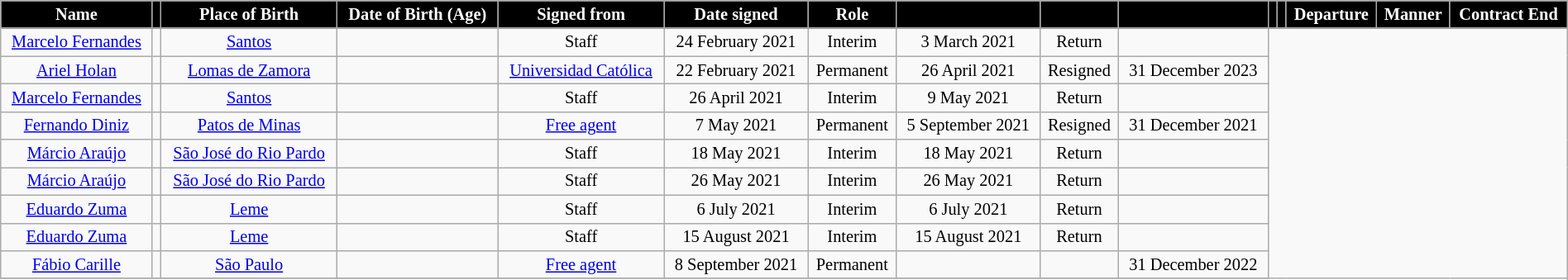<table class="wikitable" style="text-align:center; font-size:85%; width:100%">
<tr>
<th style="background:#000000; color:#FFFFFF; text-align:center;">Name</th>
<th style="background:#000000; color:#FFFFFF; text-align:center;"></th>
<th style="background:#000000; color:#FFFFFF; text-align:center;">Place of Birth</th>
<th style="background:#000000; color:#FFFFFF; text-align:center;">Date of Birth (Age)</th>
<th style="background:#000000; color:#FFFFFF; text-align:center;">Signed from</th>
<th style="background:#000000; color:#FFFFFF; text-align:center;">Date signed</th>
<th style="background:#000000; color:#FFFFFF; text-align:center;">Role</th>
<th style="background:#000000; color:#FFFFFF; text-align:center;"></th>
<th style="background:#000000; color:#FFFFFF; text-align:center;"></th>
<th style="background:#000000; color:#FFFFFF; text-align:center;"></th>
<th style="background:#000000; color:#FFFFFF; text-align:center;"></th>
<th style="background:#000000; color:#FFFFFF; text-align:center;"></th>
<th style="background:#000000; color:#FFFFFF; text-align:center;">Departure</th>
<th style="background:#000000; color:#FFFFFF; text-align:center;">Manner</th>
<th style="background:#000000; color:#FFFFFF; text-align:center;">Contract End</th>
</tr>
<tr>
<td><a href='#'>Marcelo Fernandes</a></td>
<td></td>
<td><a href='#'>Santos</a> </td>
<td></td>
<td>Staff</td>
<td>24 February 2021</td>
<td>Interim<br></td>
<td>3 March 2021</td>
<td>Return</td>
<td></td>
</tr>
<tr>
<td><a href='#'>Ariel Holan</a></td>
<td></td>
<td><a href='#'>Lomas de Zamora</a></td>
<td></td>
<td><a href='#'>Universidad Católica</a> </td>
<td>22 February 2021</td>
<td>Permanent<br></td>
<td>26 April 2021</td>
<td>Resigned</td>
<td>31 December 2023</td>
</tr>
<tr>
<td><a href='#'>Marcelo Fernandes</a></td>
<td></td>
<td><a href='#'>Santos</a> </td>
<td></td>
<td>Staff</td>
<td>26 April 2021</td>
<td>Interim<br></td>
<td>9 May 2021</td>
<td>Return</td>
<td></td>
</tr>
<tr>
<td><a href='#'>Fernando Diniz</a></td>
<td></td>
<td><a href='#'>Patos de Minas</a> </td>
<td></td>
<td><a href='#'>Free agent</a></td>
<td>7 May 2021</td>
<td>Permanent<br></td>
<td>5 September 2021</td>
<td>Resigned</td>
<td>31 December 2021</td>
</tr>
<tr>
<td><a href='#'>Márcio Araújo</a></td>
<td></td>
<td><a href='#'>São José do Rio Pardo</a> </td>
<td></td>
<td>Staff</td>
<td>18 May 2021</td>
<td>Interim<br></td>
<td>18 May 2021</td>
<td>Return</td>
<td></td>
</tr>
<tr>
<td><a href='#'>Márcio Araújo</a></td>
<td></td>
<td><a href='#'>São José do Rio Pardo</a> </td>
<td></td>
<td>Staff</td>
<td>26 May 2021</td>
<td>Interim<br></td>
<td>26 May 2021</td>
<td>Return</td>
<td></td>
</tr>
<tr>
<td><a href='#'>Eduardo Zuma</a></td>
<td></td>
<td><a href='#'>Leme</a> </td>
<td></td>
<td>Staff</td>
<td>6 July 2021</td>
<td>Interim<br></td>
<td>6 July 2021</td>
<td>Return</td>
<td></td>
</tr>
<tr>
<td><a href='#'>Eduardo Zuma</a></td>
<td></td>
<td><a href='#'>Leme</a> </td>
<td></td>
<td>Staff</td>
<td>15 August 2021</td>
<td>Interim<br></td>
<td>15 August 2021</td>
<td>Return</td>
<td></td>
</tr>
<tr>
<td><a href='#'>Fábio Carille</a></td>
<td></td>
<td><a href='#'>São Paulo</a> </td>
<td></td>
<td><a href='#'>Free agent</a></td>
<td>8 September 2021</td>
<td>Permanent<br></td>
<td></td>
<td></td>
<td>31 December 2022</td>
</tr>
<tr>
</tr>
</table>
